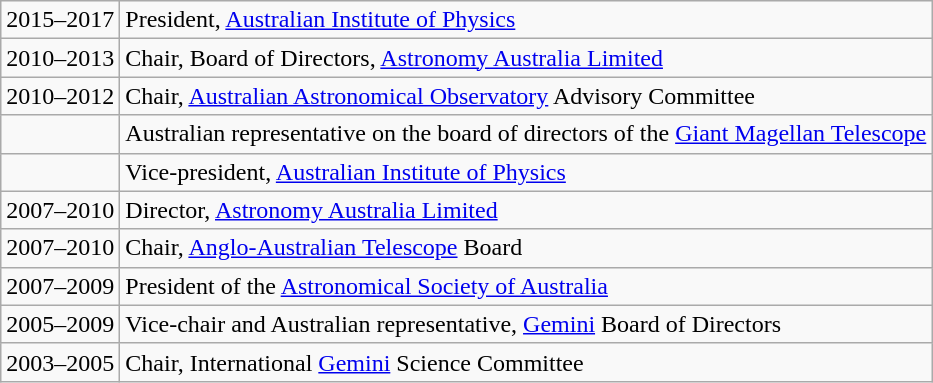<table class="wikitable">
<tr>
<td>2015–2017</td>
<td>President, <a href='#'>Australian Institute of Physics</a></td>
</tr>
<tr>
<td>2010–2013</td>
<td>Chair, Board of Directors, <a href='#'>Astronomy Australia Limited</a></td>
</tr>
<tr>
<td>2010–2012</td>
<td>Chair, <a href='#'>Australian Astronomical Observatory</a> Advisory Committee</td>
</tr>
<tr>
<td></td>
<td>Australian representative on the board of directors of the <a href='#'>Giant Magellan Telescope</a></td>
</tr>
<tr>
<td></td>
<td>Vice-president, <a href='#'>Australian Institute of Physics</a></td>
</tr>
<tr>
<td>2007–2010</td>
<td>Director, <a href='#'>Astronomy Australia Limited</a></td>
</tr>
<tr>
<td>2007–2010</td>
<td>Chair, <a href='#'>Anglo-Australian Telescope</a> Board</td>
</tr>
<tr>
<td>2007–2009</td>
<td>President of the <a href='#'>Astronomical Society of Australia</a></td>
</tr>
<tr>
<td>2005–2009</td>
<td>Vice-chair and Australian representative, <a href='#'>Gemini</a> Board of Directors</td>
</tr>
<tr>
<td>2003–2005</td>
<td>Chair, International <a href='#'>Gemini</a> Science Committee</td>
</tr>
</table>
